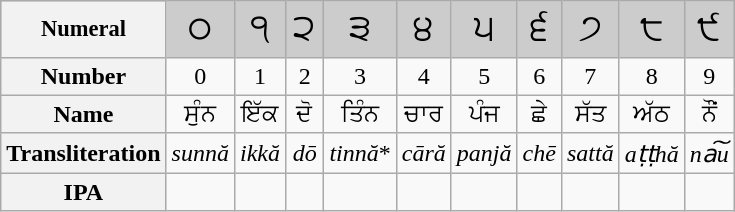<table class="wikitable" style="text-align:center">
<tr class="shadow" align="center" style="font-size:24px" bgcolor="#CCCCCC">
<th style="font-size:15px">Numeral</th>
<td>੦</td>
<td>੧</td>
<td>੨</td>
<td>੩</td>
<td>੪</td>
<td>੫</td>
<td>੬</td>
<td>੭</td>
<td>੮</td>
<td>੯</td>
</tr>
<tr align="center">
<th>Number</th>
<td>0</td>
<td>1</td>
<td>2</td>
<td>3</td>
<td>4</td>
<td>5</td>
<td>6</td>
<td>7</td>
<td>8</td>
<td>9</td>
</tr>
<tr class="shadow" align="center">
<th>Name</th>
<td>ਸੁੰਨ</td>
<td>ਇੱਕ</td>
<td>ਦੋ</td>
<td>ਤਿੰਨ</td>
<td>ਚਾਰ</td>
<td>ਪੰਜ</td>
<td>ਛੇ</td>
<td>ਸੱਤ</td>
<td>ਅੱਠ</td>
<td>ਨੌਂ</td>
</tr>
<tr align="center">
<th>Transliteration</th>
<td><em>sunnă</em></td>
<td><em>ikkă</em></td>
<td><em>dō</em></td>
<td><em>tinnă</em>*</td>
<td><em>cāră</em></td>
<td><em>panjă</em></td>
<td><em>chē</em></td>
<td><em>sattă</em></td>
<td><em>aṭṭhă</em></td>
<td><em>na͠u</em></td>
</tr>
<tr align="center">
<th>IPA</th>
<td></td>
<td></td>
<td></td>
<td></td>
<td></td>
<td></td>
<td></td>
<td></td>
<td></td>
<td></td>
</tr>
</table>
